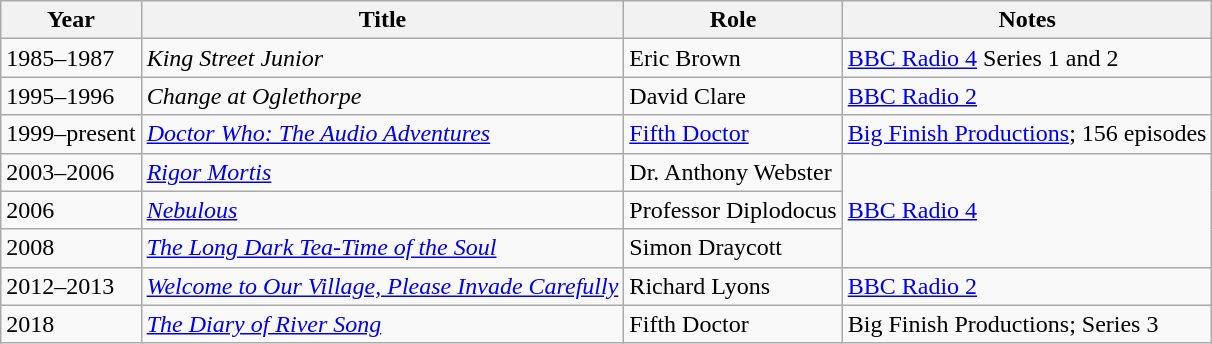<table class="wikitable sortable">
<tr>
<th>Year</th>
<th>Title</th>
<th>Role</th>
<th class="unsortable">Notes</th>
</tr>
<tr>
<td>1985–1987</td>
<td><em>King Street Junior</em></td>
<td>Eric Brown</td>
<td><a href='#'>BBC Radio 4</a> Series 1 and 2</td>
</tr>
<tr>
<td>1995–1996</td>
<td><em>Change at Oglethorpe</em></td>
<td>David Clare</td>
<td><a href='#'>BBC Radio 2</a></td>
</tr>
<tr>
<td>1999–present</td>
<td><em><a href='#'>Doctor Who: The Audio Adventures</a></em></td>
<td><a href='#'>Fifth Doctor</a></td>
<td><a href='#'>Big Finish Productions</a>; 156 episodes</td>
</tr>
<tr>
<td>2003–2006</td>
<td><em><a href='#'>Rigor Mortis</a></em></td>
<td>Dr. Anthony Webster</td>
<td rowspan="3"><a href='#'>BBC Radio 4</a></td>
</tr>
<tr>
<td>2006</td>
<td><em><a href='#'>Nebulous</a></em></td>
<td>Professor Diplodocus</td>
</tr>
<tr>
<td>2008</td>
<td><em><a href='#'>The Long Dark Tea-Time of the Soul</a></em></td>
<td>Simon Draycott</td>
</tr>
<tr>
<td>2012–2013</td>
<td><em><a href='#'>Welcome to Our Village, Please Invade Carefully</a></em></td>
<td>Richard Lyons</td>
<td><a href='#'>BBC Radio 2</a></td>
</tr>
<tr>
<td>2018</td>
<td><em><a href='#'>The Diary of River Song</a></em></td>
<td>Fifth Doctor</td>
<td>Big Finish Productions; Series 3</td>
</tr>
</table>
